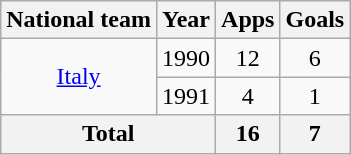<table class="wikitable" style="text-align:center">
<tr>
<th>National team</th>
<th>Year</th>
<th>Apps</th>
<th>Goals</th>
</tr>
<tr>
<td rowspan="2"><a href='#'>Italy</a></td>
<td>1990</td>
<td>12</td>
<td>6</td>
</tr>
<tr>
<td>1991</td>
<td>4</td>
<td>1</td>
</tr>
<tr>
<th colspan="2">Total</th>
<th>16</th>
<th>7</th>
</tr>
</table>
